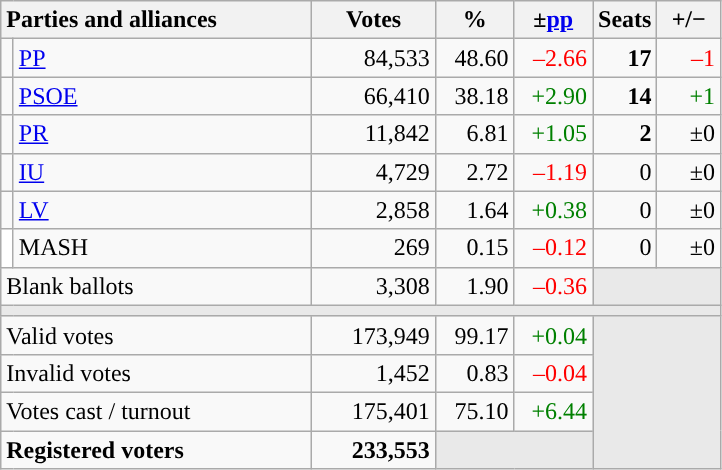<table class="wikitable" style="text-align:right;">
<tr>
<th style="text-align:left;" colspan="2" width="200">Parties and alliances</th>
<th width="75">Votes</th>
<th width="45">%</th>
<th width="45">±<a href='#'>pp</a></th>
<th width="35">Seats</th>
<th width="35">+/−</th>
</tr>
<tr>
<td width="1" style="color:inherit;background:"></td>
<td align="left"><a href='#'>PP</a></td>
<td>84,533</td>
<td>48.60</td>
<td style="color:red;">–2.66</td>
<td><strong>17</strong></td>
<td style="color:red;">–1</td>
</tr>
<tr>
<td style="color:inherit;background:"></td>
<td align="left"><a href='#'>PSOE</a></td>
<td>66,410</td>
<td>38.18</td>
<td style="color:green;">+2.90</td>
<td><strong>14</strong></td>
<td style="color:green;">+1</td>
</tr>
<tr>
<td style="color:inherit;background:"></td>
<td align="left"><a href='#'>PR</a></td>
<td>11,842</td>
<td>6.81</td>
<td style="color:green;">+1.05</td>
<td><strong>2</strong></td>
<td>±0</td>
</tr>
<tr>
<td style="color:inherit;background:"></td>
<td align="left"><a href='#'>IU</a></td>
<td>4,729</td>
<td>2.72</td>
<td style="color:red;">–1.19</td>
<td>0</td>
<td>±0</td>
</tr>
<tr>
<td style="color:inherit;background:"></td>
<td align="left"><a href='#'>LV</a></td>
<td>2,858</td>
<td>1.64</td>
<td style="color:green;">+0.38</td>
<td>0</td>
<td>±0</td>
</tr>
<tr>
<td bgcolor="white"></td>
<td align="left">MASH</td>
<td>269</td>
<td>0.15</td>
<td style="color:red;">–0.12</td>
<td>0</td>
<td>±0</td>
</tr>
<tr>
<td align="left" colspan="2">Blank ballots</td>
<td>3,308</td>
<td>1.90</td>
<td style="color:red;">–0.36</td>
<td bgcolor="#E9E9E9" colspan="2"></td>
</tr>
<tr>
<td colspan="7" bgcolor="#E9E9E9"></td>
</tr>
<tr>
<td align="left" colspan="2">Valid votes</td>
<td>173,949</td>
<td>99.17</td>
<td style="color:green;">+0.04</td>
<td bgcolor="#E9E9E9" colspan="2" rowspan="4"></td>
</tr>
<tr>
<td align="left" colspan="2">Invalid votes</td>
<td>1,452</td>
<td>0.83</td>
<td style="color:red;">–0.04</td>
</tr>
<tr>
<td align="left" colspan="2">Votes cast / turnout</td>
<td>175,401</td>
<td>75.10</td>
<td style="color:green;">+6.44</td>
</tr>
<tr style="font-weight:bold;">
<td align="left" colspan="2">Registered voters</td>
<td>233,553</td>
<td bgcolor="#E9E9E9" colspan="2"></td>
</tr>
</table>
